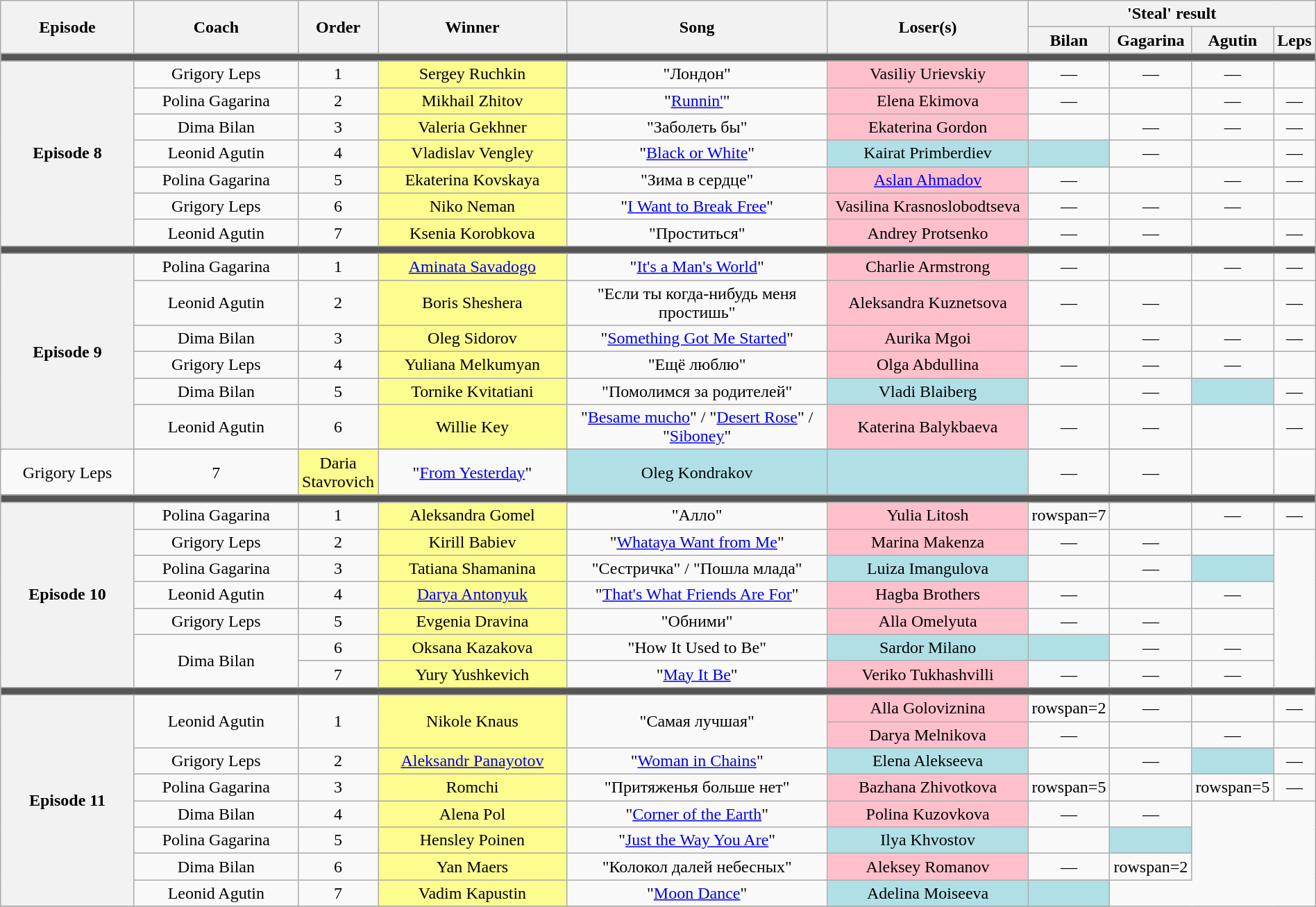<table class="wikitable" style="text-align: center; width:100%;">
<tr>
<th rowspan="2" style="width:12%;">Episode</th>
<th rowspan="2" style="width:15%;">Coach</th>
<th rowspan="2" style="width:05%;">Order</th>
<th rowspan="2" style="width:17%;">Winner</th>
<th rowspan="2" style="width:24%;">Song</th>
<th rowspan="2" style="width:17%;">Loser(s)</th>
<th colspan="4" style="width:20%;">'Steal' result</th>
</tr>
<tr>
<th style="width:05%;">Bilan</th>
<th style="width:05%;">Gagarina</th>
<th style="width:05%;">Agutin</th>
<th style="width:05%;">Leps</th>
</tr>
<tr>
<td colspan="10" style="background:#555;"></td>
</tr>
<tr>
<th rowspan="7">Episode 8<br><small></small></th>
<td>Grigory Leps</td>
<td>1</td>
<td style="background:#fdfc8f;">Sergey Ruchkin</td>
<td>"Лондон"</td>
<td style="background:pink;">Vasiliy Urievskiy</td>
<td>—</td>
<td>—</td>
<td>—</td>
<td></td>
</tr>
<tr>
<td>Polina Gagarina</td>
<td>2</td>
<td style="background:#fdfc8f;">Mikhail Zhitov</td>
<td>"<a href='#'>Runnin'</a>"</td>
<td style="background:pink;">Elena Ekimova</td>
<td>—</td>
<td></td>
<td>—</td>
<td>—</td>
</tr>
<tr>
<td>Dima Bilan</td>
<td>3</td>
<td style="background:#fdfc8f;">Valeria Gekhner</td>
<td>"Заболеть бы"</td>
<td style="background:pink">Ekaterina Gordon</td>
<td></td>
<td>—</td>
<td>—</td>
<td>—</td>
</tr>
<tr>
<td>Leonid Agutin</td>
<td>4</td>
<td style="background:#fdfc8f;">Vladislav Vengley</td>
<td>"<a href='#'>Black or White</a>"</td>
<td style="background:#B0E0E6;">Kairat Primberdiev</td>
<td style="background:#B0E0E6;"><strong></strong></td>
<td>—</td>
<td></td>
<td>—</td>
</tr>
<tr>
<td>Polina Gagarina</td>
<td>5</td>
<td style="background:#fdfc8f;">Ekaterina Kovskaya</td>
<td>"Зима в сердце"</td>
<td style="background:pink;"><a href='#'>Aslan Ahmadov</a></td>
<td>—</td>
<td></td>
<td>—</td>
<td>—</td>
</tr>
<tr>
<td>Grigory Leps</td>
<td>6</td>
<td style="background:#fdfc8f;">Niko Neman</td>
<td>"<a href='#'>I Want to Break Free</a>"</td>
<td style="background:pink;">Vasilina Krasnoslobodtseva</td>
<td>—</td>
<td>—</td>
<td>—</td>
<td></td>
</tr>
<tr>
<td>Leonid Agutin</td>
<td>7</td>
<td style="background:#fdfc8f;">Ksenia Korobkova</td>
<td>"Проститься"</td>
<td style="background:pink;">Andrey Protsenko</td>
<td>—</td>
<td>—</td>
<td></td>
<td>—</td>
</tr>
<tr>
<td colspan="10" style="background:#555;"></td>
</tr>
<tr>
<th rowspan="7">Episode 9<br><small></small></th>
<td>Polina Gagarina</td>
<td>1</td>
<td style="background:#fdfc8f;"><a href='#'>Aminata Savadogo</a></td>
<td>"<a href='#'>It's a Man's World</a>"</td>
<td style="background:pink;">Charlie Armstrong</td>
<td>—</td>
<td></td>
<td>—</td>
<td>—</td>
</tr>
<tr>
<td>Leonid Agutin</td>
<td>2</td>
<td style="background:#fdfc8f;">Boris Sheshera</td>
<td>"Если ты когда-нибудь меня простишь"</td>
<td style="background:pink;">Aleksandra Kuznetsova</td>
<td>—</td>
<td>—</td>
<td></td>
<td>—</td>
</tr>
<tr>
<td>Dima Bilan</td>
<td>3</td>
<td style="background:#fdfc8f;">Oleg Sidorov</td>
<td>"<a href='#'>Something Got Me Started</a>"</td>
<td style="background:pink;">Aurika Mgoi</td>
<td></td>
<td>—</td>
<td>—</td>
<td>—</td>
</tr>
<tr>
<td>Grigory Leps</td>
<td>4</td>
<td style="background:#fdfc8f;">Yuliana Melkumyan</td>
<td>"Ещё люблю"</td>
<td style="background:pink;">Olga Abdullina</td>
<td>—</td>
<td>—</td>
<td>—</td>
<td></td>
</tr>
<tr>
<td>Dima Bilan</td>
<td>5</td>
<td style="background:#fdfc8f;">Tornike Kvitatiani</td>
<td>"Помолимся за родителей"</td>
<td style="background:#B0E0E6;">Vladi Blaiberg</td>
<td></td>
<td>—</td>
<td style="background:#B0E0E6;"><strong></strong></td>
<td>—</td>
</tr>
<tr>
<td>Leonid Agutin</td>
<td>6</td>
<td style="background:#fdfc8f;">Willie Key</td>
<td>"<a href='#'>Besame mucho</a>" / "<a href='#'>Desert Rose</a>" / "<a href='#'>Siboney</a>"</td>
<td style="background:pink;">Katerina Balykbaeva</td>
<td>—</td>
<td>—</td>
<td></td>
<td>—</td>
</tr>
<tr>
</tr>
<tr>
<td>Grigory Leps</td>
<td>7</td>
<td style="background:#fdfc8f;">Daria Stavrovich</td>
<td>"<a href='#'>From Yesterday</a>"</td>
<td style="background:#B0E0E6;">Oleg Kondrakov</td>
<td style="background:#B0E0E6;"><strong></strong></td>
<td>—</td>
<td>—</td>
<td></td>
</tr>
<tr>
<td colspan="10" style="background:#555;"></td>
</tr>
<tr>
<th rowspan="7">Episode 10<br><small></small></th>
<td>Polina Gagarina</td>
<td>1</td>
<td style="background:#fdfc8f;">Aleksandra Gomel</td>
<td>"Алло"</td>
<td style="background:pink;">Yulia Litosh</td>
<td>rowspan=7 </td>
<td></td>
<td>—</td>
<td>—</td>
</tr>
<tr>
<td>Grigory Leps</td>
<td>2</td>
<td style="background:#fdfc8f;">Kirill Babiev</td>
<td>"<a href='#'>Whataya Want from Me</a>"</td>
<td style="background:pink;">Marina Makenza</td>
<td>—</td>
<td>—</td>
<td></td>
</tr>
<tr>
<td>Polina Gagarina</td>
<td>3</td>
<td style="background:#fdfc8f;">Tatiana Shamanina</td>
<td>"Сестричка" / "Пошла млада"</td>
<td style="background:#B0E0E6;">Luiza Imangulova</td>
<td></td>
<td>—</td>
<td style="background:#B0E0E6;"><strong></strong></td>
</tr>
<tr>
<td>Leonid Agutin</td>
<td>4</td>
<td style="background:#fdfc8f;"><a href='#'>Darya Antonyuk</a></td>
<td>"<a href='#'>That's What Friends Are For</a>"</td>
<td style="background:pink">Hagba Brothers</td>
<td>—</td>
<td></td>
<td>—</td>
</tr>
<tr>
<td>Grigory Leps</td>
<td>5</td>
<td style="background:#fdfc8f;">Evgenia Dravina</td>
<td>"Обними"</td>
<td style="background:pink">Alla Omelyuta</td>
<td>—</td>
<td>—</td>
<td></td>
</tr>
<tr>
<td rowspan=2>Dima Bilan</td>
<td>6</td>
<td style="background:#fdfc8f;">Oksana Kazakova</td>
<td>"How It Used to Be"</td>
<td style="background:#B0E0E6;">Sardor Milano</td>
<td style="background:#B0E0E6;"><strong></strong></td>
<td>—</td>
<td>—</td>
</tr>
<tr>
<td>7</td>
<td style="background:#fdfc8f;">Yury Yushkevich</td>
<td>"<a href='#'>May It Be</a>"</td>
<td style="background:pink;">Veriko Tukhashvilli</td>
<td>—</td>
<td>—</td>
<td>—</td>
</tr>
<tr>
<td colspan="10" style="background:#555;"></td>
</tr>
<tr>
<th rowspan="8">Episode 11<br><small></small></th>
<td rowspan=2>Leonid Agutin</td>
<td rowspan=2>1</td>
<td rowspan=2 style="background:#fdfc8f;">Nikole Knaus</td>
<td rowspan=2>"Самая лучшая"</td>
<td style="background:pink">Alla Goloviznina</td>
<td>rowspan=2 </td>
<td>—</td>
<td></td>
<td>—</td>
</tr>
<tr>
<td style="background:pink">Darya Melnikova</td>
<td>—</td>
<td></td>
<td>—</td>
</tr>
<tr>
<td>Grigory Leps</td>
<td>2</td>
<td style="background:#fdfc8f;"><a href='#'>Aleksandr Panayotov</a></td>
<td>"<a href='#'>Woman in Chains</a>"</td>
<td style="background:#B0E0E6;">Elena Alekseeva</td>
<td><strong></strong></td>
<td>—</td>
<td style="background:#B0E0E6;"><strong></strong></td>
<td>—</td>
</tr>
<tr>
<td>Polina Gagarina</td>
<td>3</td>
<td style="background:#fdfc8f;">Romchi</td>
<td>"Притяженья больше нет"</td>
<td style="background:pink;">Bazhana Zhivotkova</td>
<td>rowspan=5 </td>
<td></td>
<td>rowspan=5 </td>
<td>—</td>
</tr>
<tr>
<td>Dima Bilan</td>
<td>4</td>
<td style="background:#fdfc8f;">Alena Pol</td>
<td>"<a href='#'>Corner of the Earth</a>"</td>
<td style="background:pink">Polina Kuzovkova</td>
<td>—</td>
<td>—</td>
</tr>
<tr>
<td>Polina Gagarina</td>
<td>5</td>
<td style="background:#fdfc8f;">Hensley Poinen</td>
<td>"<a href='#'>Just the Way You Are</a>"</td>
<td style="background:#B0E0E6">Ilya Khvostov</td>
<td></td>
<td style="background:#B0E0E6;"><strong></strong></td>
</tr>
<tr>
<td>Dima Bilan</td>
<td>6</td>
<td style="background:#fdfc8f;">Yan Maers</td>
<td>"Колокол далей небесных"</td>
<td style="background:pink;">Aleksey Romanov</td>
<td>—</td>
<td>rowspan=2 </td>
</tr>
<tr>
<td>Leonid Agutin</td>
<td>7</td>
<td style="background:#fdfc8f;">Vadim Kapustin</td>
<td>"<a href='#'>Moon Dance</a>"</td>
<td style="background:#B0E0E6">Adelina Moiseeva</td>
<td style="background:#B0E0E6;"><strong></strong></td>
</tr>
<tr>
</tr>
</table>
